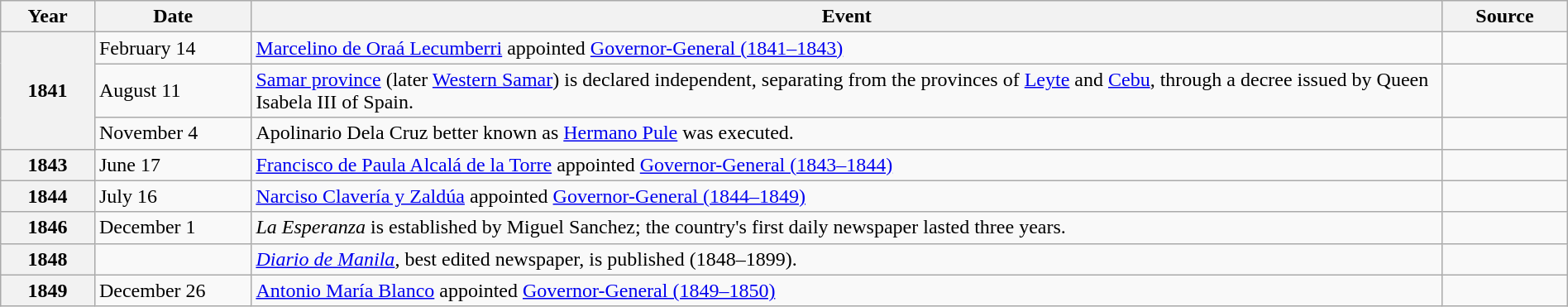<table class="wikitable toptextcells" style="width:100%;">
<tr>
<th scope="col" style="width:6%;">Year</th>
<th scope="col" style="width:10%;">Date</th>
<th scope="col">Event</th>
<th scope="col" style="width:8%;">Source</th>
</tr>
<tr>
<th scope="row" rowspan="3">1841</th>
<td>February 14</td>
<td><a href='#'>Marcelino de Oraá Lecumberri</a> appointed <a href='#'>Governor-General (1841–1843)</a></td>
<td></td>
</tr>
<tr>
<td>August 11</td>
<td><a href='#'>Samar province</a> (later <a href='#'>Western Samar</a>) is declared independent, separating from the provinces of <a href='#'>Leyte</a> and <a href='#'>Cebu</a>, through a decree issued by Queen Isabela III of Spain.</td>
<td></td>
</tr>
<tr>
<td>November 4</td>
<td>Apolinario Dela Cruz better known as <a href='#'>Hermano Pule</a> was executed.</td>
<td></td>
</tr>
<tr>
<th scope="row">1843</th>
<td>June 17</td>
<td><a href='#'>Francisco de Paula Alcalá de la Torre</a> appointed <a href='#'>Governor-General (1843–1844)</a></td>
<td></td>
</tr>
<tr>
<th scope="row">1844</th>
<td>July 16</td>
<td><a href='#'>Narciso Clavería y Zaldúa</a> appointed <a href='#'>Governor-General (1844–1849)</a></td>
<td></td>
</tr>
<tr>
<th scope="row">1846</th>
<td>December 1</td>
<td><em>La Esperanza</em> is established by Miguel Sanchez; the country's first daily newspaper lasted three years.</td>
<td></td>
</tr>
<tr>
<th scope="row">1848</th>
<td></td>
<td><em><a href='#'>Diario de Manila</a></em>, best edited newspaper, is published (1848–1899).</td>
<td></td>
</tr>
<tr>
<th scope="row">1849</th>
<td>December 26</td>
<td><a href='#'>Antonio María Blanco</a> appointed <a href='#'>Governor-General (1849–1850)</a></td>
<td></td>
</tr>
</table>
